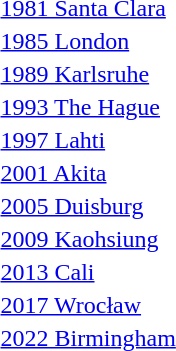<table>
<tr>
<td><a href='#'>1981 Santa Clara</a></td>
<td></td>
<td></td>
<td></td>
</tr>
<tr>
<td><a href='#'>1985 London</a></td>
<td></td>
<td></td>
<td></td>
</tr>
<tr>
<td><a href='#'>1989 Karlsruhe</a></td>
<td></td>
<td></td>
<td></td>
</tr>
<tr>
<td><a href='#'>1993 The Hague</a></td>
<td></td>
<td></td>
<td></td>
</tr>
<tr>
<td><a href='#'>1997 Lahti</a></td>
<td></td>
<td></td>
<td></td>
</tr>
<tr>
<td><a href='#'>2001 Akita</a></td>
<td></td>
<td></td>
<td></td>
</tr>
<tr>
<td><a href='#'>2005 Duisburg</a></td>
<td></td>
<td></td>
<td></td>
</tr>
<tr>
<td><a href='#'>2009 Kaohsiung</a></td>
<td></td>
<td></td>
<td></td>
</tr>
<tr>
<td><a href='#'>2013 Cali</a></td>
<td></td>
<td></td>
<td></td>
</tr>
<tr>
<td><a href='#'>2017 Wrocław</a></td>
<td></td>
<td></td>
<td></td>
</tr>
<tr>
<td><a href='#'>2022 Birmingham</a></td>
<td></td>
<td></td>
<td></td>
</tr>
</table>
